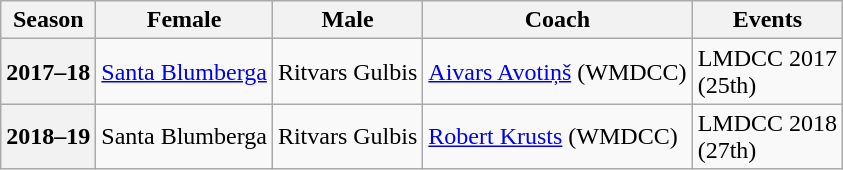<table class="wikitable">
<tr>
<th scope="col">Season</th>
<th scope="col">Female</th>
<th scope="col">Male</th>
<th scope="col">Coach</th>
<th scope="col">Events</th>
</tr>
<tr>
<th scope="row">2017–18</th>
<td><a href='#'>Santa Blumberga</a></td>
<td>Ritvars Gulbis</td>
<td><a href='#'>Aivars Avotiņš</a> (WMDCC)</td>
<td>LMDCC 2017 <br> (25th)</td>
</tr>
<tr>
<th scope="row">2018–19</th>
<td>Santa Blumberga</td>
<td>Ritvars Gulbis</td>
<td><a href='#'>Robert Krusts</a> (WMDCC)</td>
<td>LMDCC 2018 <br> (27th)</td>
</tr>
</table>
